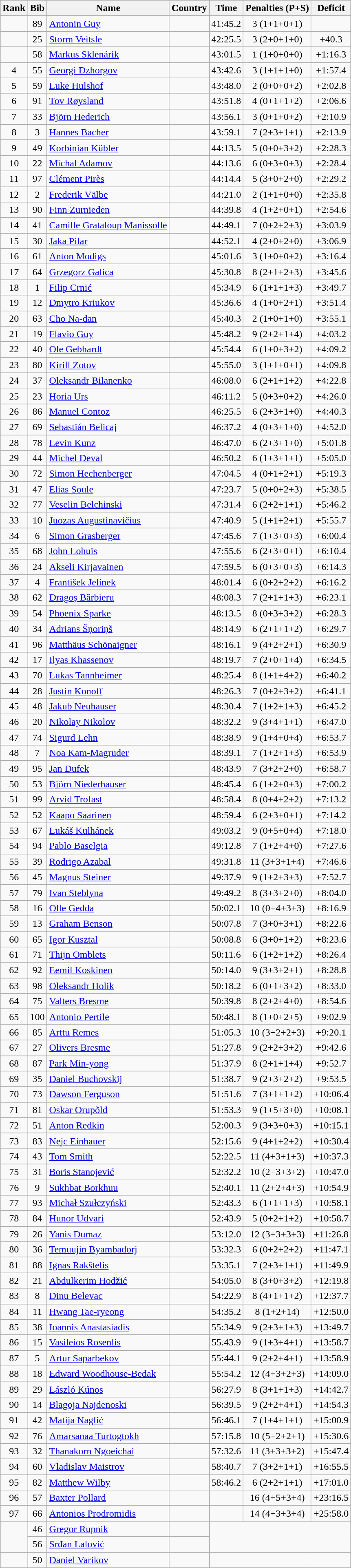<table class="wikitable sortable" style="text-align:center">
<tr>
<th>Rank</th>
<th>Bib</th>
<th>Name</th>
<th>Country</th>
<th>Time</th>
<th>Penalties (P+S)</th>
<th>Deficit</th>
</tr>
<tr>
<td></td>
<td>89</td>
<td align=left><a href='#'>Antonin Guy</a></td>
<td align=left></td>
<td>41:45.2</td>
<td>3 (1+1+0+1)</td>
<td></td>
</tr>
<tr>
<td></td>
<td>25</td>
<td align=left><a href='#'>Storm Veitsle</a></td>
<td align=left></td>
<td>42:25.5</td>
<td>3 (2+0+1+0)</td>
<td>+40.3</td>
</tr>
<tr>
<td></td>
<td>58</td>
<td align=left><a href='#'>Markus Sklenárik</a></td>
<td align=left></td>
<td>43:01.5</td>
<td>1 (1+0+0+0)</td>
<td>+1:16.3</td>
</tr>
<tr>
<td>4</td>
<td>55</td>
<td align=left><a href='#'>Georgi Dzhorgov</a></td>
<td align=left></td>
<td>43:42.6</td>
<td>3 (1+1+1+0)</td>
<td>+1:57.4</td>
</tr>
<tr>
<td>5</td>
<td>59</td>
<td align=left><a href='#'>Luke Hulshof</a></td>
<td align=left></td>
<td>43:48.0</td>
<td>2 (0+0+0+2)</td>
<td>+2:02.8</td>
</tr>
<tr>
<td>6</td>
<td>91</td>
<td align=left><a href='#'>Tov Røysland</a></td>
<td align=left></td>
<td>43:51.8</td>
<td>4 (0+1+1+2)</td>
<td>+2:06.6</td>
</tr>
<tr>
<td>7</td>
<td>33</td>
<td align=left><a href='#'>Björn Hederich</a></td>
<td align=left></td>
<td>43:56.1</td>
<td>3 (0+1+0+2)</td>
<td>+2:10.9</td>
</tr>
<tr>
<td>8</td>
<td>3</td>
<td align=left><a href='#'>Hannes Bacher</a></td>
<td align=left></td>
<td>43:59.1</td>
<td>7 (2+3+1+1)</td>
<td>+2:13.9</td>
</tr>
<tr>
<td>9</td>
<td>49</td>
<td align=left><a href='#'>Korbinian Kübler</a></td>
<td align=left></td>
<td>44:13.5</td>
<td>5 (0+0+3+2)</td>
<td>+2:28.3</td>
</tr>
<tr>
<td>10</td>
<td>22</td>
<td align=left><a href='#'>Michal Adamov</a></td>
<td align=left></td>
<td>44:13.6</td>
<td>6 (0+3+0+3)</td>
<td>+2:28.4</td>
</tr>
<tr>
<td>11</td>
<td>97</td>
<td align=left><a href='#'>Clément Pirès</a></td>
<td align=left></td>
<td>44:14.4</td>
<td>5 (3+0+2+0)</td>
<td>+2:29.2</td>
</tr>
<tr>
<td>12</td>
<td>2</td>
<td align=left><a href='#'>Frederik Välbe</a></td>
<td align=left></td>
<td>44:21.0</td>
<td>2 (1+1+0+0)</td>
<td>+2:35.8</td>
</tr>
<tr>
<td>13</td>
<td>90</td>
<td align=left><a href='#'>Finn Zurnieden</a></td>
<td align=left></td>
<td>44:39.8</td>
<td>4 (1+2+0+1)</td>
<td>+2:54.6</td>
</tr>
<tr>
<td>14</td>
<td>41</td>
<td align=left><a href='#'>Camille Grataloup Manissolle</a></td>
<td align=left></td>
<td>44:49.1</td>
<td>7 (0+2+2+3)</td>
<td>+3:03.9</td>
</tr>
<tr>
<td>15</td>
<td>30</td>
<td align=left><a href='#'>Jaka Pilar</a></td>
<td align=left></td>
<td>44:52.1</td>
<td>4 (2+0+2+0)</td>
<td>+3:06.9</td>
</tr>
<tr>
<td>16</td>
<td>61</td>
<td align=left><a href='#'>Anton Modigs</a></td>
<td align=left></td>
<td>45:01.6</td>
<td>3 (1+0+0+2)</td>
<td>+3:16.4</td>
</tr>
<tr>
<td>17</td>
<td>64</td>
<td align=left><a href='#'>Grzegorz Galica</a></td>
<td align=left></td>
<td>45:30.8</td>
<td>8 (2+1+2+3)</td>
<td>+3:45.6</td>
</tr>
<tr>
<td>18</td>
<td>1</td>
<td align=left><a href='#'>Filip Crnić</a></td>
<td align=left></td>
<td>45:34.9</td>
<td>6 (1+1+1+3)</td>
<td>+3:49.7</td>
</tr>
<tr>
<td>19</td>
<td>12</td>
<td align=left><a href='#'>Dmytro Kriukov</a></td>
<td align=left></td>
<td>45:36.6</td>
<td>4 (1+0+2+1)</td>
<td>+3:51.4</td>
</tr>
<tr>
<td>20</td>
<td>63</td>
<td align=left><a href='#'>Cho Na-dan</a></td>
<td align=left></td>
<td>45:40.3</td>
<td>2 (1+0+1+0)</td>
<td>+3:55.1</td>
</tr>
<tr>
<td>21</td>
<td>19</td>
<td align=left><a href='#'>Flavio Guy</a></td>
<td align=left></td>
<td>45:48.2</td>
<td>9 (2+2+1+4)</td>
<td>+4:03.2</td>
</tr>
<tr>
<td>22</td>
<td>40</td>
<td align=left><a href='#'>Ole Gebhardt</a></td>
<td align=left></td>
<td>45:54.4</td>
<td>6 (1+0+3+2)</td>
<td>+4:09.2</td>
</tr>
<tr>
<td>23</td>
<td>80</td>
<td align=left><a href='#'>Kirill Zotov</a></td>
<td align=left></td>
<td>45:55.0</td>
<td>3 (1+1+0+1)</td>
<td>+4:09.8</td>
</tr>
<tr>
<td>24</td>
<td>37</td>
<td align=left><a href='#'>Oleksandr Bilanenko</a></td>
<td align=left></td>
<td>46:08.0</td>
<td>6 (2+1+1+2)</td>
<td>+4:22.8</td>
</tr>
<tr>
<td>25</td>
<td>23</td>
<td align=left><a href='#'>Horia Urs</a></td>
<td align=left></td>
<td>46:11.2</td>
<td>5 (0+3+0+2)</td>
<td>+4:26.0</td>
</tr>
<tr>
<td>26</td>
<td>86</td>
<td align=left><a href='#'>Manuel Contoz</a></td>
<td align=left></td>
<td>46:25.5</td>
<td>6 (2+3+1+0)</td>
<td>+4:40.3</td>
</tr>
<tr>
<td>27</td>
<td>69</td>
<td align=left><a href='#'>Sebastián Belicaj</a></td>
<td align=left></td>
<td>46:37.2</td>
<td>4 (0+3+1+0)</td>
<td>+4:52.0</td>
</tr>
<tr>
<td>28</td>
<td>78</td>
<td align=left><a href='#'>Levin Kunz</a></td>
<td align=left></td>
<td>46:47.0</td>
<td>6 (2+3+1+0)</td>
<td>+5:01.8</td>
</tr>
<tr>
<td>29</td>
<td>44</td>
<td align=left><a href='#'>Michel Deval</a></td>
<td align=left></td>
<td>46:50.2</td>
<td>6 (1+3+1+1)</td>
<td>+5:05.0</td>
</tr>
<tr>
<td>30</td>
<td>72</td>
<td align=left><a href='#'>Simon Hechenberger</a></td>
<td align=left></td>
<td>47:04.5</td>
<td>4 (0+1+2+1)</td>
<td>+5:19.3</td>
</tr>
<tr>
<td>31</td>
<td>47</td>
<td align=left><a href='#'>Elias Soule</a></td>
<td align=left></td>
<td>47:23.7</td>
<td>5 (0+0+2+3)</td>
<td>+5:38.5</td>
</tr>
<tr>
<td>32</td>
<td>77</td>
<td align=left><a href='#'>Veselin Belchinski</a></td>
<td align=left></td>
<td>47:31.4</td>
<td>6 (2+2+1+1)</td>
<td>+5:46.2</td>
</tr>
<tr>
<td>33</td>
<td>10</td>
<td align=left><a href='#'>Juozas Augustinavičius</a></td>
<td align=left></td>
<td>47:40.9</td>
<td>5 (1+1+2+1)</td>
<td>+5:55.7</td>
</tr>
<tr>
<td>34</td>
<td>6</td>
<td align=left><a href='#'>Simon Grasberger</a></td>
<td align=left></td>
<td>47:45.6</td>
<td>7 (1+3+0+3)</td>
<td>+6:00.4</td>
</tr>
<tr>
<td>35</td>
<td>68</td>
<td align=left><a href='#'>John Lohuis</a></td>
<td align=left></td>
<td>47:55.6</td>
<td>6 (2+3+0+1)</td>
<td>+6:10.4</td>
</tr>
<tr>
<td>36</td>
<td>24</td>
<td align=left><a href='#'>Akseli Kirjavainen</a></td>
<td align=left></td>
<td>47:59.5</td>
<td>6 (0+3+0+3)</td>
<td>+6:14.3</td>
</tr>
<tr>
<td>37</td>
<td>4</td>
<td align=left><a href='#'>František Jelínek</a></td>
<td align=left></td>
<td>48:01.4</td>
<td>6 (0+2+2+2)</td>
<td>+6:16.2</td>
</tr>
<tr>
<td>38</td>
<td>62</td>
<td align=left><a href='#'>Dragoș Bărbieru</a></td>
<td align=left></td>
<td>48:08.3</td>
<td>7 (2+1+1+3)</td>
<td>+6:23.1</td>
</tr>
<tr>
<td>39</td>
<td>54</td>
<td align=left><a href='#'>Phoenix Sparke</a></td>
<td align=left></td>
<td>48:13.5</td>
<td>8 (0+3+3+2)</td>
<td>+6:28.3</td>
</tr>
<tr>
<td>40</td>
<td>34</td>
<td align=left><a href='#'>Adrians Šņoriņš</a></td>
<td align=left></td>
<td>48:14.9</td>
<td>6 (2+1+1+2)</td>
<td>+6:29.7</td>
</tr>
<tr>
<td>41</td>
<td>96</td>
<td align=left><a href='#'>Matthäus Schönaigner</a></td>
<td align=left></td>
<td>48:16.1</td>
<td>9 (4+2+2+1)</td>
<td>+6:30.9</td>
</tr>
<tr>
<td>42</td>
<td>17</td>
<td align=left><a href='#'>Ilyas Khassenov</a></td>
<td align=left></td>
<td>48:19.7</td>
<td>7 (2+0+1+4)</td>
<td>+6:34.5</td>
</tr>
<tr>
<td>43</td>
<td>70</td>
<td align=left><a href='#'>Lukas Tannheimer</a></td>
<td align=left></td>
<td>48:25.4</td>
<td>8 (1+1+4+2)</td>
<td>+6:40.2</td>
</tr>
<tr>
<td>44</td>
<td>28</td>
<td align=left><a href='#'>Justin Konoff</a></td>
<td align=left></td>
<td>48:26.3</td>
<td>7 (0+2+3+2)</td>
<td>+6:41.1</td>
</tr>
<tr>
<td>45</td>
<td>48</td>
<td align=left><a href='#'>Jakub Neuhauser</a></td>
<td align=left></td>
<td>48:30.4</td>
<td>7 (1+2+1+3)</td>
<td>+6:45.2</td>
</tr>
<tr>
<td>46</td>
<td>20</td>
<td align=left><a href='#'>Nikolay Nikolov</a></td>
<td align=left></td>
<td>48:32.2</td>
<td>9 (3+4+1+1)</td>
<td>+6:47.0</td>
</tr>
<tr>
<td>47</td>
<td>74</td>
<td align=left><a href='#'>Sigurd Lehn</a></td>
<td align=left></td>
<td>48:38.9</td>
<td>9 (1+4+0+4)</td>
<td>+6:53.7</td>
</tr>
<tr>
<td>48</td>
<td>7</td>
<td align=left><a href='#'>Noa Kam-Magruder</a></td>
<td align=left></td>
<td>48:39.1</td>
<td>7 (1+2+1+3)</td>
<td>+6:53.9</td>
</tr>
<tr>
<td>49</td>
<td>95</td>
<td align=left><a href='#'>Jan Dufek</a></td>
<td align=left></td>
<td>48:43.9</td>
<td>7 (3+2+2+0)</td>
<td>+6:58.7</td>
</tr>
<tr>
<td>50</td>
<td>53</td>
<td align=left><a href='#'>Björn Niederhauser</a></td>
<td align=left></td>
<td>48:45.4</td>
<td>6 (1+2+0+3)</td>
<td>+7:00.2</td>
</tr>
<tr>
<td>51</td>
<td>99</td>
<td align=left><a href='#'>Arvid Trofast</a></td>
<td align=left></td>
<td>48:58.4</td>
<td>8 (0+4+2+2)</td>
<td>+7:13.2</td>
</tr>
<tr>
<td>52</td>
<td>52</td>
<td align=left><a href='#'>Kaapo Saarinen</a></td>
<td align=left></td>
<td>48:59.4</td>
<td>6 (2+3+0+1)</td>
<td>+7:14.2</td>
</tr>
<tr>
<td>53</td>
<td>67</td>
<td align=left><a href='#'>Lukáš Kulhánek</a></td>
<td align=left></td>
<td>49:03.2</td>
<td>9 (0+5+0+4)</td>
<td>+7:18.0</td>
</tr>
<tr>
<td>54</td>
<td>94</td>
<td align=left><a href='#'>Pablo Baselgia</a></td>
<td align=left></td>
<td>49:12.8</td>
<td>7 (1+2+4+0)</td>
<td>+7:27.6</td>
</tr>
<tr>
<td>55</td>
<td>39</td>
<td align=left><a href='#'>Rodrigo Azabal</a></td>
<td align=left></td>
<td>49:31.8</td>
<td>11 (3+3+1+4)</td>
<td>+7:46.6</td>
</tr>
<tr>
<td>56</td>
<td>45</td>
<td align=left><a href='#'>Magnus Steiner</a></td>
<td align=left></td>
<td>49:37.9</td>
<td>9 (1+2+3+3)</td>
<td>+7:52.7</td>
</tr>
<tr>
<td>57</td>
<td>79</td>
<td align=left><a href='#'>Ivan Steblyna</a></td>
<td align=left></td>
<td>49:49.2</td>
<td>8 (3+3+2+0)</td>
<td>+8:04.0</td>
</tr>
<tr>
<td>58</td>
<td>16</td>
<td align=left><a href='#'>Olle Gedda</a></td>
<td align=left></td>
<td>50:02.1</td>
<td>10 (0+4+3+3)</td>
<td>+8:16.9</td>
</tr>
<tr>
<td>59</td>
<td>13</td>
<td align=left><a href='#'>Graham Benson</a></td>
<td align=left></td>
<td>50:07.8</td>
<td>7 (3+0+3+1)</td>
<td>+8:22.6</td>
</tr>
<tr>
<td>60</td>
<td>65</td>
<td align=left><a href='#'>Igor Kusztal</a></td>
<td align=left></td>
<td>50:08.8</td>
<td>6 (3+0+1+2)</td>
<td>+8:23.6</td>
</tr>
<tr>
<td>61</td>
<td>71</td>
<td align=left><a href='#'>Thijn Omblets</a></td>
<td align=left></td>
<td>50:11.6</td>
<td>6 (1+2+1+2)</td>
<td>+8:26.4</td>
</tr>
<tr>
<td>62</td>
<td>92</td>
<td align=left><a href='#'>Eemil Koskinen</a></td>
<td align=left></td>
<td>50:14.0</td>
<td>9 (3+3+2+1)</td>
<td>+8:28.8</td>
</tr>
<tr>
<td>63</td>
<td>98</td>
<td align=left><a href='#'>Oleksandr Holik</a></td>
<td align=left></td>
<td>50:18.2</td>
<td>6 (0+1+3+2)</td>
<td>+8:33.0</td>
</tr>
<tr>
<td>64</td>
<td>75</td>
<td align=left><a href='#'>Valters Bresme</a></td>
<td align=left></td>
<td>50:39.8</td>
<td>8 (2+2+4+0)</td>
<td>+8:54.6</td>
</tr>
<tr>
<td>65</td>
<td>100</td>
<td align=left><a href='#'>Antonio Pertile</a></td>
<td align=left></td>
<td>50:48.1</td>
<td>8 (1+0+2+5)</td>
<td>+9:02.9</td>
</tr>
<tr>
<td>66</td>
<td>85</td>
<td align=left><a href='#'>Arttu Remes</a></td>
<td align=left></td>
<td>51:05.3</td>
<td>10 (3+2+2+3)</td>
<td>+9:20.1</td>
</tr>
<tr>
<td>67</td>
<td>27</td>
<td align=left><a href='#'>Olivers Bresme</a></td>
<td align=left></td>
<td>51:27.8</td>
<td>9 (2+2+3+2)</td>
<td>+9:42.6</td>
</tr>
<tr>
<td>68</td>
<td>87</td>
<td align=left><a href='#'>Park Min-yong</a></td>
<td align=left></td>
<td>51:37.9</td>
<td>8 (2+1+1+4)</td>
<td>+9:52.7</td>
</tr>
<tr>
<td>69</td>
<td>35</td>
<td align=left><a href='#'>Daniel Buchovskij</a></td>
<td align=left></td>
<td>51:38.7</td>
<td>9 (2+3+2+2)</td>
<td>+9:53.5</td>
</tr>
<tr>
<td>70</td>
<td>73</td>
<td align=left><a href='#'>Dawson Ferguson</a></td>
<td align=left></td>
<td>51:51.6</td>
<td>7 (3+1+1+2)</td>
<td>+10:06.4</td>
</tr>
<tr>
<td>71</td>
<td>81</td>
<td align=left><a href='#'>Oskar Orupõld</a></td>
<td align=left></td>
<td>51:53.3</td>
<td>9 (1+5+3+0)</td>
<td>+10:08.1</td>
</tr>
<tr>
<td>72</td>
<td>51</td>
<td align=left><a href='#'>Anton Redkin</a></td>
<td align=left></td>
<td>52:00.3</td>
<td>9 (3+3+0+3)</td>
<td>+10:15.1</td>
</tr>
<tr>
<td>73</td>
<td>83</td>
<td align=left><a href='#'>Nejc Einhauer</a></td>
<td align=left></td>
<td>52:15.6</td>
<td>9 (4+1+2+2)</td>
<td>+10:30.4</td>
</tr>
<tr>
<td>74</td>
<td>43</td>
<td align=left><a href='#'>Tom Smith</a></td>
<td align=left></td>
<td>52:22.5</td>
<td>11 (4+3+1+3)</td>
<td>+10:37.3</td>
</tr>
<tr>
<td>75</td>
<td>31</td>
<td align=left><a href='#'>Boris Stanojević</a></td>
<td align=left></td>
<td>52:32.2</td>
<td>10 (2+3+3+2)</td>
<td>+10:47.0</td>
</tr>
<tr>
<td>76</td>
<td>9</td>
<td align=left><a href='#'>Sukhbat Borkhuu</a></td>
<td align=left></td>
<td>52:40.1</td>
<td>11 (2+2+4+3)</td>
<td>+10:54.9</td>
</tr>
<tr>
<td>77</td>
<td>93</td>
<td align=left><a href='#'>Michał Szułczyński</a></td>
<td align=left></td>
<td>52:43.3</td>
<td>6 (1+1+1+3)</td>
<td>+10:58.1</td>
</tr>
<tr>
<td>78</td>
<td>84</td>
<td align=left><a href='#'>Hunor Udvari</a></td>
<td align=left></td>
<td>52:43.9</td>
<td>5 (0+2+1+2)</td>
<td>+10:58.7</td>
</tr>
<tr>
<td>79</td>
<td>26</td>
<td align=left><a href='#'>Yanis Dumaz</a></td>
<td align=left></td>
<td>53:12.0</td>
<td>12 (3+3+3+3)</td>
<td>+11:26.8</td>
</tr>
<tr>
<td>80</td>
<td>36</td>
<td align=left><a href='#'>Temuujin Byambadorj</a></td>
<td align=left></td>
<td>53:32.3</td>
<td>6 (0+2+2+2)</td>
<td>+11:47.1</td>
</tr>
<tr>
<td>81</td>
<td>88</td>
<td align=left><a href='#'>Ignas Rakštelis</a></td>
<td align=left></td>
<td>53:35.1</td>
<td>7 (2+3+1+1)</td>
<td>+11:49.9</td>
</tr>
<tr>
<td>82</td>
<td>21</td>
<td align=left><a href='#'>Abdulkerim Hodžić</a></td>
<td align=left></td>
<td>54:05.0</td>
<td>8 (3+0+3+2)</td>
<td>+12:19.8</td>
</tr>
<tr>
<td>83</td>
<td>8</td>
<td align=left><a href='#'>Dinu Belevac</a></td>
<td align=left></td>
<td>54:22.9</td>
<td>8 (4+1+1+2)</td>
<td>+12:37.7</td>
</tr>
<tr>
<td>84</td>
<td>11</td>
<td align=left><a href='#'>Hwang Tae-ryeong</a></td>
<td align=left></td>
<td>54:35.2</td>
<td>8 (1+2+14)</td>
<td>+12:50.0</td>
</tr>
<tr>
<td>85</td>
<td>38</td>
<td align=left><a href='#'>Ioannis Anastasiadis</a></td>
<td align=left></td>
<td>55:34.9</td>
<td>9 (2+3+1+3)</td>
<td>+13:49.7</td>
</tr>
<tr>
<td>86</td>
<td>15</td>
<td align=left><a href='#'>Vasileios Rosenlis</a></td>
<td align=left></td>
<td>55.43.9</td>
<td>9 (1+3+4+1)</td>
<td>+13:58.7</td>
</tr>
<tr>
<td>87</td>
<td>5</td>
<td align=left><a href='#'>Artur Saparbekov</a></td>
<td align=left></td>
<td>55:44.1</td>
<td>9 (2+2+4+1)</td>
<td>+13:58.9</td>
</tr>
<tr>
<td>88</td>
<td>18</td>
<td align=left><a href='#'>Edward Woodhouse-Bedak</a></td>
<td align=left></td>
<td>55:54.2</td>
<td>12 (4+3+2+3)</td>
<td>+14:09.0</td>
</tr>
<tr>
<td>89</td>
<td>29</td>
<td align=left><a href='#'>László Kúnos</a></td>
<td align=left></td>
<td>56:27.9</td>
<td>8 (3+1+1+3)</td>
<td>+14:42.7</td>
</tr>
<tr>
<td>90</td>
<td>14</td>
<td align=left><a href='#'>Blagoja Najdenoski</a></td>
<td align=left></td>
<td>56:39.5</td>
<td>9 (2+2+4+1)</td>
<td>+14:54.3</td>
</tr>
<tr>
<td>91</td>
<td>42</td>
<td align=left><a href='#'>Matija Naglić</a></td>
<td align=left></td>
<td>56:46.1</td>
<td>7 (1+4+1+1)</td>
<td>+15:00.9</td>
</tr>
<tr>
<td>92</td>
<td>76</td>
<td align=left><a href='#'>Amarsanaa Turtogtokh</a></td>
<td align=left></td>
<td>57:15.8</td>
<td>10 (5+2+2+1)</td>
<td>+15:30.6</td>
</tr>
<tr>
<td>93</td>
<td>32</td>
<td align=left><a href='#'>Thanakorn Ngoeichai</a></td>
<td align=left></td>
<td>57:32.6</td>
<td>11 (3+3+3+2)</td>
<td>+15:47.4</td>
</tr>
<tr>
<td>94</td>
<td>60</td>
<td align=left><a href='#'>Vladislav Maistrov</a></td>
<td align=left></td>
<td>58:40.7</td>
<td>7 (3+2+1+1)</td>
<td>+16:55.5</td>
</tr>
<tr>
<td>95</td>
<td>82</td>
<td align=left><a href='#'>Matthew Wilby</a></td>
<td align=left></td>
<td>58:46.2</td>
<td>6 (2+2+1+1)</td>
<td>+17:01.0</td>
</tr>
<tr>
<td>96</td>
<td>57</td>
<td align=left><a href='#'>Baxter Pollard</a></td>
<td align=left></td>
<td></td>
<td>16 (4+5+3+4)</td>
<td>+23:16.5</td>
</tr>
<tr>
<td>97</td>
<td>66</td>
<td align=left><a href='#'>Antonios Prodromidis</a></td>
<td align=left></td>
<td></td>
<td>14 (4+3+3+4)</td>
<td>+25:58.0</td>
</tr>
<tr>
<td rowspan=2></td>
<td>46</td>
<td align=left><a href='#'>Gregor Rupnik</a></td>
<td align=left></td>
<td rowspan=2 colspan=3></td>
</tr>
<tr>
<td>56</td>
<td align=left><a href='#'>Srđan Lalović</a></td>
<td align=left></td>
</tr>
<tr>
<td></td>
<td>50</td>
<td align=left><a href='#'>Daniel Varikov</a></td>
<td align=left></td>
<td colspan=3></td>
</tr>
</table>
